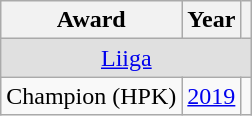<table class="wikitable">
<tr>
<th>Award</th>
<th>Year</th>
<th></th>
</tr>
<tr ALIGN="center" bgcolor="#e0e0e0">
<td colspan="3"><a href='#'>Liiga</a></td>
</tr>
<tr>
<td>Champion (HPK)</td>
<td><a href='#'>2019</a></td>
<td></td>
</tr>
</table>
